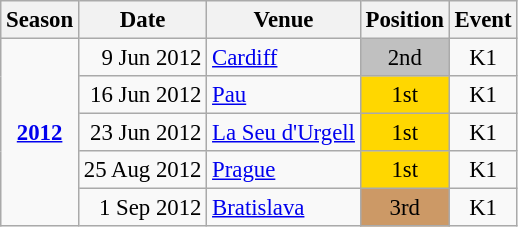<table class="wikitable" style="text-align:center; font-size:95%;">
<tr>
<th>Season</th>
<th>Date</th>
<th>Venue</th>
<th>Position</th>
<th>Event</th>
</tr>
<tr>
<td rowspan=5><strong><a href='#'>2012</a></strong></td>
<td align=right>9 Jun 2012</td>
<td align=left><a href='#'>Cardiff</a></td>
<td bgcolor=silver>2nd</td>
<td>K1</td>
</tr>
<tr>
<td align=right>16 Jun 2012</td>
<td align=left><a href='#'>Pau</a></td>
<td bgcolor=gold>1st</td>
<td>K1</td>
</tr>
<tr>
<td align=right>23 Jun 2012</td>
<td align=left><a href='#'>La Seu d'Urgell</a></td>
<td bgcolor=gold>1st</td>
<td>K1</td>
</tr>
<tr>
<td align=right>25 Aug 2012</td>
<td align=left><a href='#'>Prague</a></td>
<td bgcolor=gold>1st</td>
<td>K1</td>
</tr>
<tr>
<td align=right>1 Sep 2012</td>
<td align=left><a href='#'>Bratislava</a></td>
<td bgcolor=cc9966>3rd</td>
<td>K1</td>
</tr>
</table>
